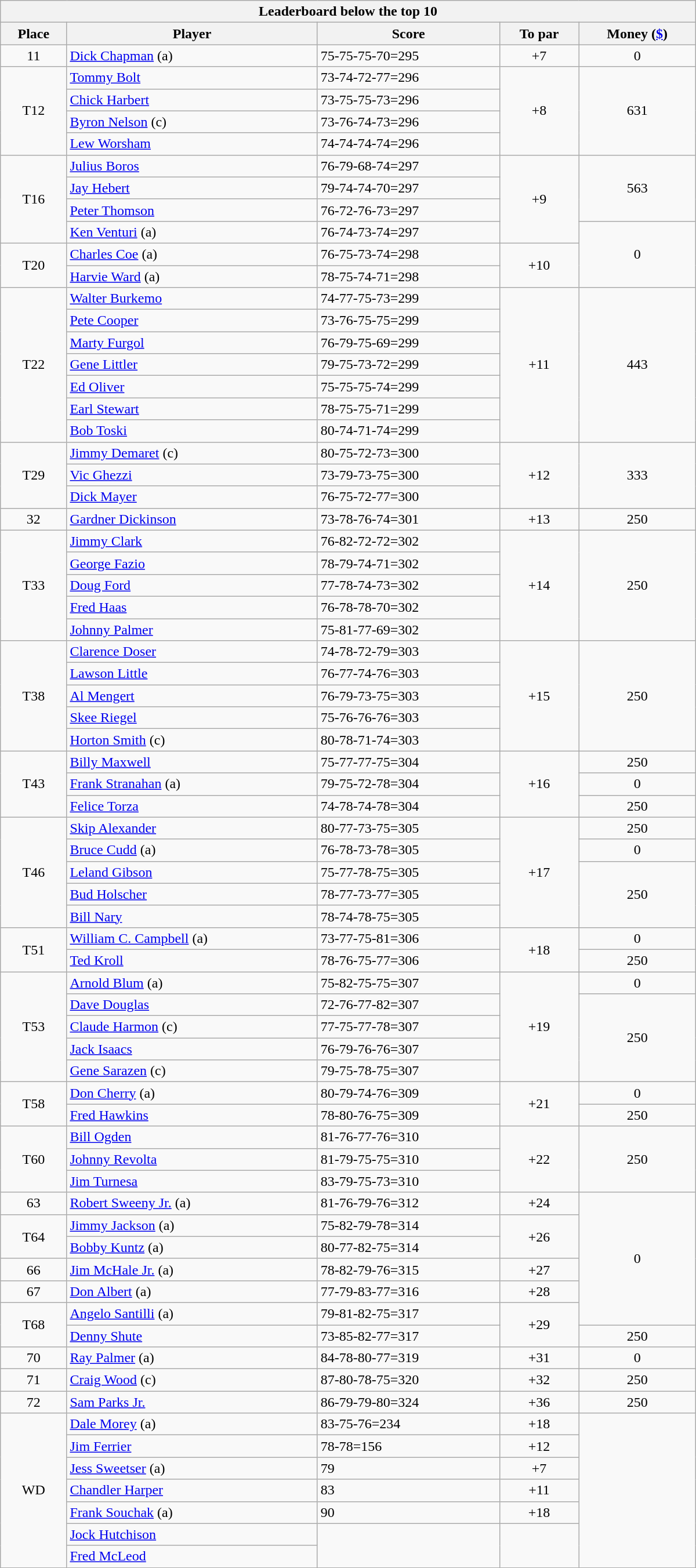<table class="collapsible collapsed wikitable" style="width:50em;margin-top:-1px;">
<tr>
<th scope="col" colspan="6">Leaderboard below the top 10</th>
</tr>
<tr>
<th>Place</th>
<th>Player</th>
<th>Score</th>
<th>To par</th>
<th>Money (<a href='#'>$</a>)</th>
</tr>
<tr>
<td align=center>11</td>
<td> <a href='#'>Dick Chapman</a> (a)</td>
<td>75-75-75-70=295</td>
<td align=center>+7</td>
<td align=center>0</td>
</tr>
<tr>
<td rowspan=4 align=center>T12</td>
<td> <a href='#'>Tommy Bolt</a></td>
<td>73-74-72-77=296</td>
<td rowspan=4 align=center>+8</td>
<td rowspan=4 align=center>631</td>
</tr>
<tr>
<td> <a href='#'>Chick Harbert</a></td>
<td>73-75-75-73=296</td>
</tr>
<tr>
<td> <a href='#'>Byron Nelson</a> (c)</td>
<td>73-76-74-73=296</td>
</tr>
<tr>
<td> <a href='#'>Lew Worsham</a></td>
<td>74-74-74-74=296</td>
</tr>
<tr>
<td rowspan=4 align=center>T16</td>
<td> <a href='#'>Julius Boros</a></td>
<td>76-79-68-74=297</td>
<td rowspan=4 align=center>+9</td>
<td rowspan=3 align=center>563</td>
</tr>
<tr>
<td> <a href='#'>Jay Hebert</a></td>
<td>79-74-74-70=297</td>
</tr>
<tr>
<td> <a href='#'>Peter Thomson</a></td>
<td>76-72-76-73=297</td>
</tr>
<tr>
<td> <a href='#'>Ken Venturi</a> (a)</td>
<td>76-74-73-74=297</td>
<td rowspan=3 align=center>0</td>
</tr>
<tr>
<td rowspan=2 align=center>T20</td>
<td> <a href='#'>Charles Coe</a> (a)</td>
<td>76-75-73-74=298</td>
<td rowspan=2 align=center>+10</td>
</tr>
<tr>
<td> <a href='#'>Harvie Ward</a> (a)</td>
<td>78-75-74-71=298</td>
</tr>
<tr>
<td rowspan=7 align=center>T22</td>
<td> <a href='#'>Walter Burkemo</a></td>
<td>74-77-75-73=299</td>
<td rowspan=7 align=center>+11</td>
<td rowspan=7 align=center>443</td>
</tr>
<tr>
<td> <a href='#'>Pete Cooper</a></td>
<td>73-76-75-75=299</td>
</tr>
<tr>
<td> <a href='#'>Marty Furgol</a></td>
<td>76-79-75-69=299</td>
</tr>
<tr>
<td> <a href='#'>Gene Littler</a></td>
<td>79-75-73-72=299</td>
</tr>
<tr>
<td> <a href='#'>Ed Oliver</a></td>
<td>75-75-75-74=299</td>
</tr>
<tr>
<td> <a href='#'>Earl Stewart</a></td>
<td>78-75-75-71=299</td>
</tr>
<tr>
<td> <a href='#'>Bob Toski</a></td>
<td>80-74-71-74=299</td>
</tr>
<tr>
<td rowspan=3 align=center>T29</td>
<td> <a href='#'>Jimmy Demaret</a> (c)</td>
<td>80-75-72-73=300</td>
<td rowspan=3 align=center>+12</td>
<td rowspan=3 align=center>333</td>
</tr>
<tr>
<td> <a href='#'>Vic Ghezzi</a></td>
<td>73-79-73-75=300</td>
</tr>
<tr>
<td> <a href='#'>Dick Mayer</a></td>
<td>76-75-72-77=300</td>
</tr>
<tr>
<td align=center>32</td>
<td> <a href='#'>Gardner Dickinson</a></td>
<td>73-78-76-74=301</td>
<td align=center>+13</td>
<td align=center>250</td>
</tr>
<tr>
<td rowspan=5 align=center>T33</td>
<td> <a href='#'>Jimmy Clark</a></td>
<td>76-82-72-72=302</td>
<td rowspan=5 align=center>+14</td>
<td rowspan=5 align=center>250</td>
</tr>
<tr>
<td> <a href='#'>George Fazio</a></td>
<td>78-79-74-71=302</td>
</tr>
<tr>
<td> <a href='#'>Doug Ford</a></td>
<td>77-78-74-73=302</td>
</tr>
<tr>
<td> <a href='#'>Fred Haas</a></td>
<td>76-78-78-70=302</td>
</tr>
<tr>
<td> <a href='#'>Johnny Palmer</a></td>
<td>75-81-77-69=302</td>
</tr>
<tr>
<td rowspan=5 align=center>T38</td>
<td> <a href='#'>Clarence Doser</a></td>
<td>74-78-72-79=303</td>
<td rowspan=5 align=center>+15</td>
<td rowspan=5 align=center>250</td>
</tr>
<tr>
<td> <a href='#'>Lawson Little</a></td>
<td>76-77-74-76=303</td>
</tr>
<tr>
<td> <a href='#'>Al Mengert</a></td>
<td>76-79-73-75=303</td>
</tr>
<tr>
<td> <a href='#'>Skee Riegel</a></td>
<td>75-76-76-76=303</td>
</tr>
<tr>
<td> <a href='#'>Horton Smith</a> (c)</td>
<td>80-78-71-74=303</td>
</tr>
<tr>
<td rowspan=3 align=center>T43</td>
<td> <a href='#'>Billy Maxwell</a></td>
<td>75-77-77-75=304</td>
<td rowspan=3 align=center>+16</td>
<td align=center>250</td>
</tr>
<tr>
<td> <a href='#'>Frank Stranahan</a> (a)</td>
<td>79-75-72-78=304</td>
<td align=center>0</td>
</tr>
<tr>
<td> <a href='#'>Felice Torza</a></td>
<td>74-78-74-78=304</td>
<td align=center>250</td>
</tr>
<tr>
<td rowspan=5 align=center>T46</td>
<td> <a href='#'>Skip Alexander</a></td>
<td>80-77-73-75=305</td>
<td rowspan=5 align=center>+17</td>
<td align=center>250</td>
</tr>
<tr>
<td> <a href='#'>Bruce Cudd</a> (a)</td>
<td>76-78-73-78=305</td>
<td align=center>0</td>
</tr>
<tr>
<td> <a href='#'>Leland Gibson</a></td>
<td>75-77-78-75=305</td>
<td rowspan=3 align=center>250</td>
</tr>
<tr>
<td> <a href='#'>Bud Holscher</a></td>
<td>78-77-73-77=305</td>
</tr>
<tr>
<td> <a href='#'>Bill Nary</a></td>
<td>78-74-78-75=305</td>
</tr>
<tr>
<td rowspan=2 align=center>T51</td>
<td> <a href='#'>William C. Campbell</a> (a)</td>
<td>73-77-75-81=306</td>
<td rowspan=2 align=center>+18</td>
<td align=center>0</td>
</tr>
<tr>
<td> <a href='#'>Ted Kroll</a></td>
<td>78-76-75-77=306</td>
<td align=center>250</td>
</tr>
<tr>
<td rowspan=5 align=center>T53</td>
<td> <a href='#'>Arnold Blum</a> (a)</td>
<td>75-82-75-75=307</td>
<td rowspan=5 align=center>+19</td>
<td align=center>0</td>
</tr>
<tr>
<td> <a href='#'>Dave Douglas</a></td>
<td>72-76-77-82=307</td>
<td rowspan=4 align=center>250</td>
</tr>
<tr>
<td> <a href='#'>Claude Harmon</a> (c)</td>
<td>77-75-77-78=307</td>
</tr>
<tr>
<td> <a href='#'>Jack Isaacs</a></td>
<td>76-79-76-76=307</td>
</tr>
<tr>
<td> <a href='#'>Gene Sarazen</a> (c)</td>
<td>79-75-78-75=307</td>
</tr>
<tr>
<td rowspan=2 align=center>T58</td>
<td> <a href='#'>Don Cherry</a> (a)</td>
<td>80-79-74-76=309</td>
<td rowspan=2 align=center>+21</td>
<td align=center>0</td>
</tr>
<tr>
<td> <a href='#'>Fred Hawkins</a></td>
<td>78-80-76-75=309</td>
<td align=center>250</td>
</tr>
<tr>
<td rowspan=3 align=center>T60</td>
<td> <a href='#'>Bill Ogden</a></td>
<td>81-76-77-76=310</td>
<td rowspan=3 align=center>+22</td>
<td rowspan=3 align=center>250</td>
</tr>
<tr>
<td> <a href='#'>Johnny Revolta</a></td>
<td>81-79-75-75=310</td>
</tr>
<tr>
<td> <a href='#'>Jim Turnesa</a></td>
<td>83-79-75-73=310</td>
</tr>
<tr>
<td align=center>63</td>
<td> <a href='#'>Robert Sweeny Jr.</a> (a)</td>
<td>81-76-79-76=312</td>
<td align=center>+24</td>
<td rowspan=6 align=center>0</td>
</tr>
<tr>
<td rowspan=2 align=center>T64</td>
<td> <a href='#'>Jimmy Jackson</a> (a)</td>
<td>75-82-79-78=314</td>
<td rowspan=2 align=center>+26</td>
</tr>
<tr>
<td> <a href='#'>Bobby Kuntz</a> (a)</td>
<td>80-77-82-75=314</td>
</tr>
<tr>
<td align=center>66</td>
<td> <a href='#'>Jim McHale Jr.</a> (a)</td>
<td>78-82-79-76=315</td>
<td align=center>+27</td>
</tr>
<tr>
<td align=center>67</td>
<td> <a href='#'>Don Albert</a> (a)</td>
<td>77-79-83-77=316</td>
<td align=center>+28</td>
</tr>
<tr>
<td rowspan=2 align=center>T68</td>
<td> <a href='#'>Angelo Santilli</a> (a)</td>
<td>79-81-82-75=317</td>
<td rowspan=2 align=center>+29</td>
</tr>
<tr>
<td> <a href='#'>Denny Shute</a></td>
<td>73-85-82-77=317</td>
<td align=center>250</td>
</tr>
<tr>
<td align=center>70</td>
<td> <a href='#'>Ray Palmer</a> (a)</td>
<td>84-78-80-77=319</td>
<td align=center>+31</td>
<td align=center>0</td>
</tr>
<tr>
<td align=center>71</td>
<td> <a href='#'>Craig Wood</a> (c)</td>
<td>87-80-78-75=320</td>
<td align=center>+32</td>
<td align=center>250</td>
</tr>
<tr>
<td align=center>72</td>
<td> <a href='#'>Sam Parks Jr.</a></td>
<td>86-79-79-80=324</td>
<td align=center>+36</td>
<td align=center>250</td>
</tr>
<tr>
<td rowspan=7 align=center>WD</td>
<td> <a href='#'>Dale Morey</a> (a)</td>
<td>83-75-76=234</td>
<td align=center>+18</td>
<td rowspan=7 align=center></td>
</tr>
<tr>
<td> <a href='#'>Jim Ferrier</a></td>
<td>78-78=156</td>
<td align=center>+12</td>
</tr>
<tr>
<td> <a href='#'>Jess Sweetser</a> (a)</td>
<td>79</td>
<td align=center>+7</td>
</tr>
<tr>
<td> <a href='#'>Chandler Harper</a></td>
<td>83</td>
<td align=center>+11</td>
</tr>
<tr>
<td> <a href='#'>Frank Souchak</a> (a)</td>
<td>90</td>
<td align=center>+18</td>
</tr>
<tr>
<td> <a href='#'>Jock Hutchison</a></td>
<td rowspan=2></td>
<td rowspan=2 align=center></td>
</tr>
<tr>
<td> <a href='#'>Fred McLeod</a></td>
</tr>
</table>
